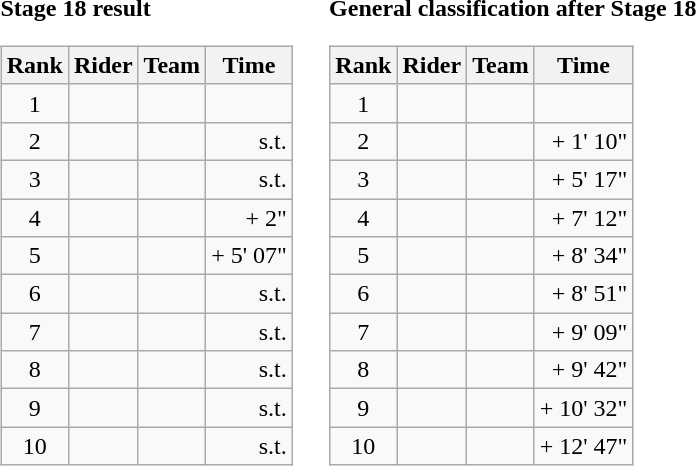<table>
<tr>
<td><strong>Stage 18 result</strong><br><table class="wikitable">
<tr>
<th scope="col">Rank</th>
<th scope="col">Rider</th>
<th scope="col">Team</th>
<th scope="col">Time</th>
</tr>
<tr>
<td style="text-align:center;">1</td>
<td></td>
<td></td>
<td style="text-align:right;"></td>
</tr>
<tr>
<td style="text-align:center;">2</td>
<td></td>
<td></td>
<td style="text-align:right;">s.t.</td>
</tr>
<tr>
<td style="text-align:center;">3</td>
<td></td>
<td></td>
<td style="text-align:right;">s.t.</td>
</tr>
<tr>
<td style="text-align:center;">4</td>
<td></td>
<td></td>
<td style="text-align:right;">+ 2"</td>
</tr>
<tr>
<td style="text-align:center;">5</td>
<td></td>
<td></td>
<td style="text-align:right;">+ 5' 07"</td>
</tr>
<tr>
<td style="text-align:center;">6</td>
<td></td>
<td></td>
<td style="text-align:right;">s.t.</td>
</tr>
<tr>
<td style="text-align:center;">7</td>
<td></td>
<td></td>
<td style="text-align:right;">s.t.</td>
</tr>
<tr>
<td style="text-align:center;">8</td>
<td></td>
<td></td>
<td style="text-align:right;">s.t.</td>
</tr>
<tr>
<td style="text-align:center;">9</td>
<td></td>
<td></td>
<td style="text-align:right;">s.t.</td>
</tr>
<tr>
<td style="text-align:center;">10</td>
<td></td>
<td></td>
<td style="text-align:right;">s.t.</td>
</tr>
</table>
</td>
<td></td>
<td><strong>General classification after Stage 18</strong><br><table class="wikitable">
<tr>
<th scope="col">Rank</th>
<th scope="col">Rider</th>
<th scope="col">Team</th>
<th scope="col">Time</th>
</tr>
<tr>
<td style="text-align:center;">1</td>
<td></td>
<td></td>
<td style="text-align:right;"></td>
</tr>
<tr>
<td style="text-align:center;">2</td>
<td></td>
<td></td>
<td style="text-align:right;">+ 1' 10"</td>
</tr>
<tr>
<td style="text-align:center;">3</td>
<td></td>
<td></td>
<td style="text-align:right;">+ 5' 17"</td>
</tr>
<tr>
<td style="text-align:center;">4</td>
<td></td>
<td></td>
<td style="text-align:right;">+ 7' 12"</td>
</tr>
<tr>
<td style="text-align:center;">5</td>
<td></td>
<td></td>
<td style="text-align:right;">+ 8' 34"</td>
</tr>
<tr>
<td style="text-align:center;">6</td>
<td></td>
<td></td>
<td style="text-align:right;">+ 8' 51"</td>
</tr>
<tr>
<td style="text-align:center;">7</td>
<td></td>
<td></td>
<td style="text-align:right;">+ 9' 09"</td>
</tr>
<tr>
<td style="text-align:center;">8</td>
<td></td>
<td></td>
<td style="text-align:right;">+ 9' 42"</td>
</tr>
<tr>
<td style="text-align:center;">9</td>
<td></td>
<td></td>
<td style="text-align:right;">+ 10' 32"</td>
</tr>
<tr>
<td style="text-align:center;">10</td>
<td></td>
<td></td>
<td style="text-align:right;">+ 12' 47"</td>
</tr>
</table>
</td>
</tr>
</table>
